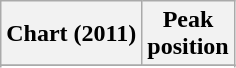<table class="wikitable sortable">
<tr>
<th>Chart (2011)</th>
<th>Peak<br>position</th>
</tr>
<tr>
</tr>
<tr>
</tr>
<tr>
</tr>
<tr>
</tr>
</table>
